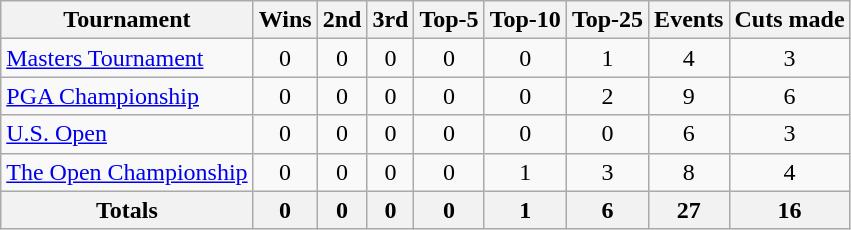<table class=wikitable style=text-align:center>
<tr>
<th>Tournament</th>
<th>Wins</th>
<th>2nd</th>
<th>3rd</th>
<th>Top-5</th>
<th>Top-10</th>
<th>Top-25</th>
<th>Events</th>
<th>Cuts made</th>
</tr>
<tr>
<td align=left><a href='#'>Masters Tournament</a></td>
<td>0</td>
<td>0</td>
<td>0</td>
<td>0</td>
<td>0</td>
<td>1</td>
<td>4</td>
<td>3</td>
</tr>
<tr>
<td align=left><a href='#'>PGA Championship</a></td>
<td>0</td>
<td>0</td>
<td>0</td>
<td>0</td>
<td>0</td>
<td>2</td>
<td>9</td>
<td>6</td>
</tr>
<tr>
<td align=left><a href='#'>U.S. Open</a></td>
<td>0</td>
<td>0</td>
<td>0</td>
<td>0</td>
<td>0</td>
<td>0</td>
<td>6</td>
<td>3</td>
</tr>
<tr>
<td align=left><a href='#'>The Open Championship</a></td>
<td>0</td>
<td>0</td>
<td>0</td>
<td>0</td>
<td>1</td>
<td>3</td>
<td>8</td>
<td>4</td>
</tr>
<tr>
<th>Totals</th>
<th>0</th>
<th>0</th>
<th>0</th>
<th>0</th>
<th>1</th>
<th>6</th>
<th>27</th>
<th>16</th>
</tr>
</table>
